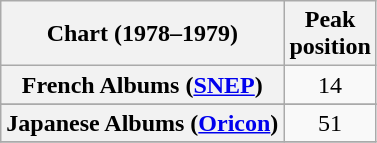<table class="wikitable sortable plainrowheaders">
<tr>
<th scope="col">Chart (1978–1979)</th>
<th scope="col">Peak<br>position</th>
</tr>
<tr>
<th scope="row">French Albums (<a href='#'>SNEP</a>)</th>
<td align="center">14</td>
</tr>
<tr>
</tr>
<tr>
<th scope="row">Japanese Albums (<a href='#'>Oricon</a>)</th>
<td align="center">51</td>
</tr>
<tr>
</tr>
</table>
